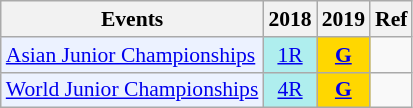<table class="wikitable" style="font-size: 90%; text-align:center">
<tr>
<th>Events</th>
<th>2018</th>
<th>2019</th>
<th>Ref</th>
</tr>
<tr>
<td bgcolor="#ECF2FF"; align="left"><a href='#'>Asian Junior Championships</a></td>
<td bgcolor=AFEEEE><a href='#'>1R</a></td>
<td bgcolor=gold><a href='#'><strong>G</strong></a></td>
<td></td>
</tr>
<tr>
<td bgcolor="#ECF2FF"; align="left"><a href='#'>World Junior Championships</a></td>
<td bgcolor=AFEEEE><a href='#'>4R</a></td>
<td bgcolor=gold><a href='#'><strong>G</strong></a></td>
<td></td>
</tr>
</table>
